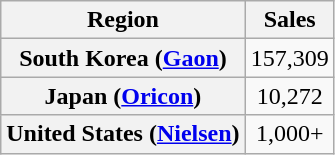<table class="wikitable plainrowheaders" style="text-align:center;">
<tr>
<th>Region</th>
<th>Sales</th>
</tr>
<tr>
<th scope=row>South Korea (<a href='#'>Gaon</a>)</th>
<td>157,309</td>
</tr>
<tr>
<th scope=row>Japan (<a href='#'>Oricon</a>)</th>
<td>10,272</td>
</tr>
<tr>
<th scope=row>United States (<a href='#'>Nielsen</a>)</th>
<td>1,000+</td>
</tr>
</table>
